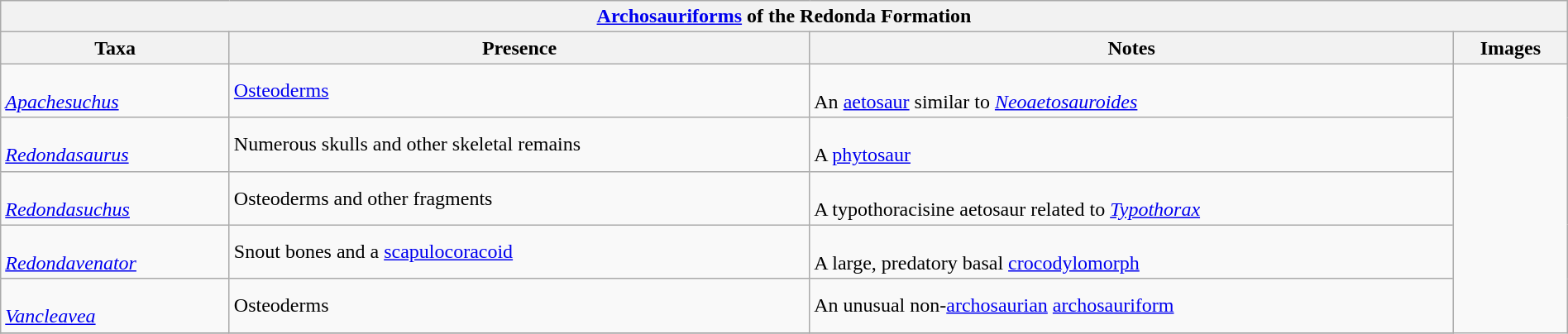<table class="wikitable" align="center" width="100%">
<tr>
<th colspan="5" align="center"><strong><a href='#'>Archosauriforms</a> of the Redonda Formation</strong></th>
</tr>
<tr>
<th>Taxa</th>
<th>Presence</th>
<th>Notes</th>
<th>Images</th>
</tr>
<tr>
<td><br><em><a href='#'>Apachesuchus</a></em></td>
<td><a href='#'>Osteoderms</a></td>
<td><br>An <a href='#'>aetosaur</a> similar to <em><a href='#'>Neoaetosauroides</a></em></td>
<td rowspan="99"><br>
</td>
</tr>
<tr>
<td><br><em><a href='#'>Redondasaurus</a></em></td>
<td>Numerous skulls and other skeletal remains</td>
<td><br>A <a href='#'>phytosaur</a></td>
</tr>
<tr>
<td><br><em><a href='#'>Redondasuchus</a></em></td>
<td>Osteoderms and other fragments</td>
<td><br>A typothoracisine aetosaur related to <em><a href='#'>Typothorax</a></em></td>
</tr>
<tr>
<td><br><em><a href='#'>Redondavenator</a></em></td>
<td>Snout bones and a <a href='#'>scapulocoracoid</a></td>
<td><br>A large, predatory basal <a href='#'>crocodylomorph</a></td>
</tr>
<tr>
<td><br><em><a href='#'>Vancleavea</a></em></td>
<td>Osteoderms</td>
<td>An unusual non-<a href='#'>archosaurian</a> <a href='#'>archosauriform</a></td>
</tr>
<tr>
</tr>
</table>
